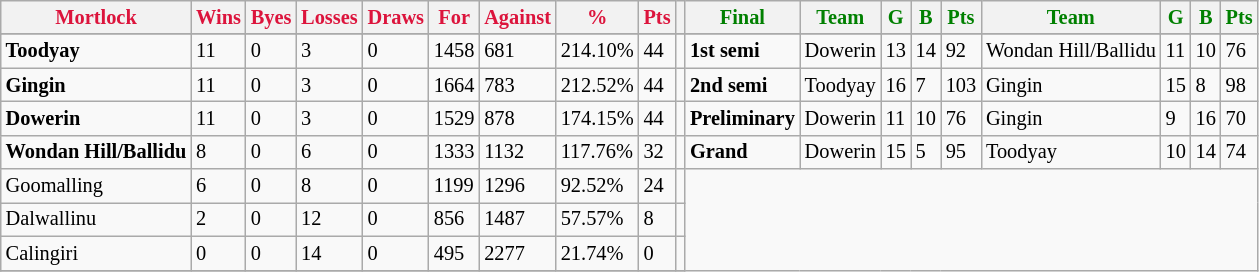<table style="font-size: 85%; text-align: left;" class="wikitable">
<tr>
<th style="color:crimson">Mortlock</th>
<th style="color:crimson">Wins</th>
<th style="color:crimson">Byes</th>
<th style="color:crimson">Losses</th>
<th style="color:crimson">Draws</th>
<th style="color:crimson">For</th>
<th style="color:crimson">Against</th>
<th style="color:crimson">%</th>
<th style="color:crimson">Pts</th>
<th></th>
<th style="color:green">Final</th>
<th style="color:green">Team</th>
<th style="color:green">G</th>
<th style="color:green">B</th>
<th style="color:green">Pts</th>
<th style="color:green">Team</th>
<th style="color:green">G</th>
<th style="color:green">B</th>
<th style="color:green">Pts</th>
</tr>
<tr>
</tr>
<tr>
</tr>
<tr>
<td><strong>	Toodyay	</strong></td>
<td>11</td>
<td>0</td>
<td>3</td>
<td>0</td>
<td>1458</td>
<td>681</td>
<td>214.10%</td>
<td>44</td>
<td></td>
<td><strong>1st semi</strong></td>
<td>Dowerin</td>
<td>13</td>
<td>14</td>
<td>92</td>
<td>Wondan Hill/Ballidu</td>
<td>11</td>
<td>10</td>
<td>76</td>
</tr>
<tr>
<td><strong>	Gingin	</strong></td>
<td>11</td>
<td>0</td>
<td>3</td>
<td>0</td>
<td>1664</td>
<td>783</td>
<td>212.52%</td>
<td>44</td>
<td></td>
<td><strong>2nd semi</strong></td>
<td>Toodyay</td>
<td>16</td>
<td>7</td>
<td>103</td>
<td>Gingin</td>
<td>15</td>
<td>8</td>
<td>98</td>
</tr>
<tr>
<td><strong>	Dowerin	</strong></td>
<td>11</td>
<td>0</td>
<td>3</td>
<td>0</td>
<td>1529</td>
<td>878</td>
<td>174.15%</td>
<td>44</td>
<td></td>
<td><strong>Preliminary</strong></td>
<td>Dowerin</td>
<td>11</td>
<td>10</td>
<td>76</td>
<td>Gingin</td>
<td>9</td>
<td>16</td>
<td>70</td>
</tr>
<tr>
<td><strong>	Wondan Hill/Ballidu	</strong></td>
<td>8</td>
<td>0</td>
<td>6</td>
<td>0</td>
<td>1333</td>
<td>1132</td>
<td>117.76%</td>
<td>32</td>
<td></td>
<td><strong>Grand</strong></td>
<td>Dowerin</td>
<td>15</td>
<td>5</td>
<td>95</td>
<td>Toodyay</td>
<td>10</td>
<td>14</td>
<td>74</td>
</tr>
<tr>
<td>Goomalling</td>
<td>6</td>
<td>0</td>
<td>8</td>
<td>0</td>
<td>1199</td>
<td>1296</td>
<td>92.52%</td>
<td>24</td>
<td></td>
</tr>
<tr>
<td>Dalwallinu</td>
<td>2</td>
<td>0</td>
<td>12</td>
<td>0</td>
<td>856</td>
<td>1487</td>
<td>57.57%</td>
<td>8</td>
<td></td>
</tr>
<tr>
<td>Calingiri</td>
<td>0</td>
<td>0</td>
<td>14</td>
<td>0</td>
<td>495</td>
<td>2277</td>
<td>21.74%</td>
<td>0</td>
<td></td>
</tr>
<tr>
</tr>
</table>
